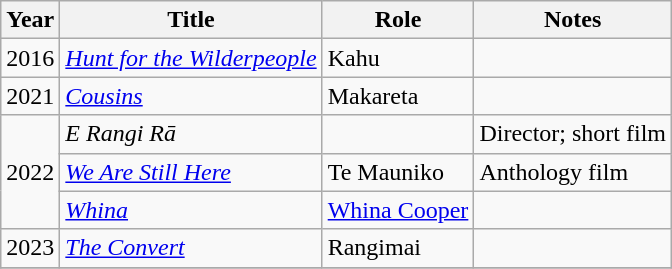<table class="wikitable plainrowheaders sortable">
<tr>
<th scope="col">Year</th>
<th scope="col">Title</th>
<th scope="col">Role</th>
<th scope="col" class="unsortable">Notes</th>
</tr>
<tr>
<td>2016</td>
<td><em><a href='#'>Hunt for the Wilderpeople</a></em></td>
<td>Kahu</td>
<td></td>
</tr>
<tr>
<td>2021</td>
<td><em><a href='#'>Cousins</a></em></td>
<td>Makareta</td>
<td></td>
</tr>
<tr>
<td rowspan="3">2022</td>
<td><em>E Rangi Rā</em></td>
<td></td>
<td>Director; short film</td>
</tr>
<tr>
<td><em><a href='#'>We Are Still Here</a></em></td>
<td>Te Mauniko</td>
<td>Anthology film</td>
</tr>
<tr>
<td><em><a href='#'>Whina</a></em></td>
<td><a href='#'>Whina Cooper</a></td>
<td></td>
</tr>
<tr>
<td>2023</td>
<td><em><a href='#'>The Convert</a></em></td>
<td>Rangimai</td>
<td></td>
</tr>
<tr>
</tr>
</table>
